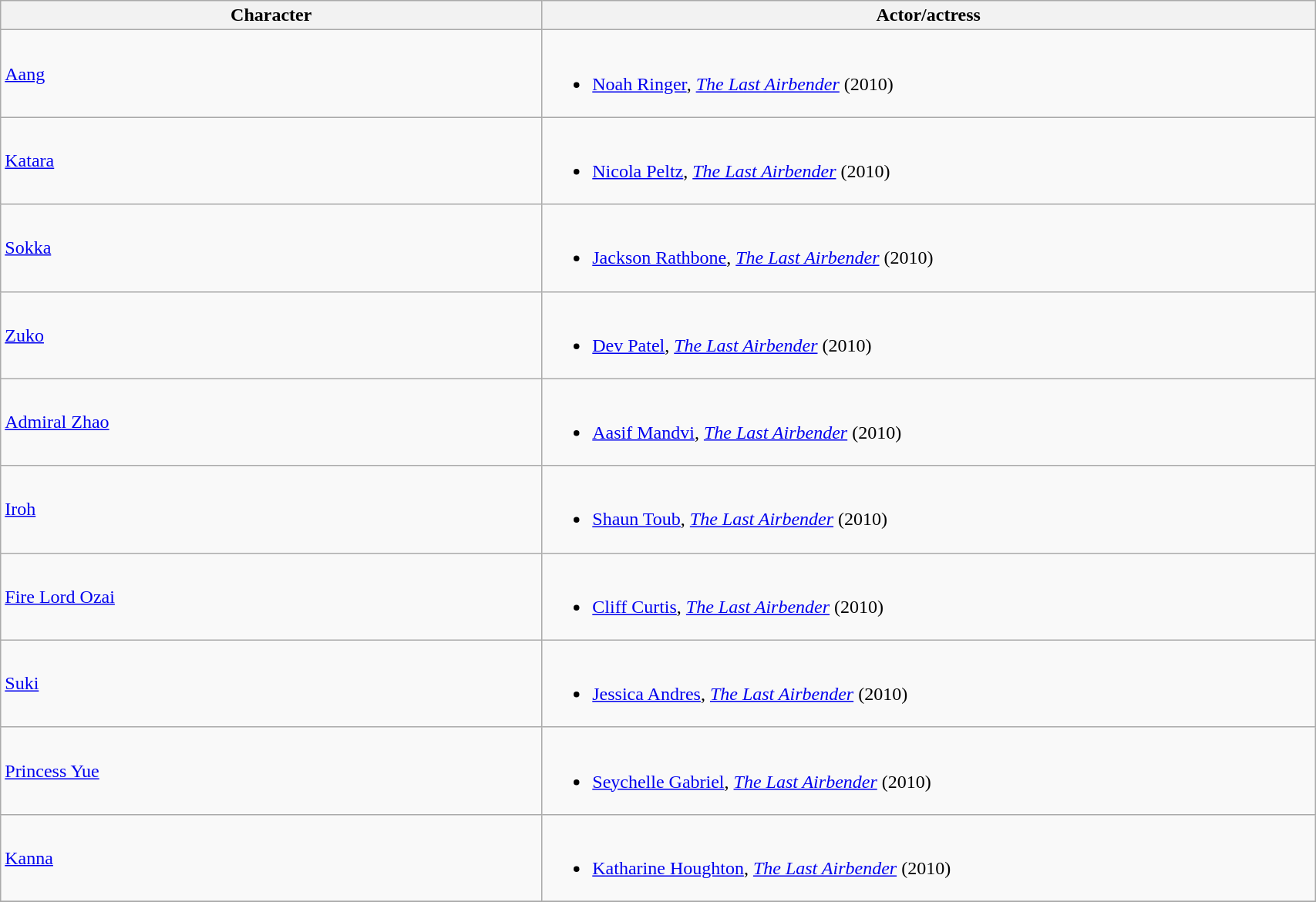<table style="width:90%;" class="wikitable">
<tr>
<th style="width:35%;">Character</th>
<th style="width:50%;">Actor/actress</th>
</tr>
<tr>
<td><a href='#'>Aang</a></td>
<td><br><ul><li><a href='#'>Noah Ringer</a>, <em><a href='#'>The Last Airbender</a></em>  (2010)</li></ul></td>
</tr>
<tr>
<td><a href='#'>Katara</a></td>
<td><br><ul><li><a href='#'>Nicola Peltz</a>, <em><a href='#'>The Last Airbender</a></em>  (2010)</li></ul></td>
</tr>
<tr>
<td><a href='#'>Sokka</a></td>
<td><br><ul><li><a href='#'>Jackson Rathbone</a>, <em><a href='#'>The Last Airbender</a></em>  (2010)</li></ul></td>
</tr>
<tr>
<td><a href='#'>Zuko</a></td>
<td><br><ul><li><a href='#'>Dev Patel</a>, <em><a href='#'>The Last Airbender</a></em>  (2010)</li></ul></td>
</tr>
<tr>
<td><a href='#'>Admiral Zhao</a></td>
<td><br><ul><li><a href='#'>Aasif Mandvi</a>,  <em><a href='#'>The Last Airbender</a></em>  (2010)</li></ul></td>
</tr>
<tr>
<td><a href='#'>Iroh</a></td>
<td><br><ul><li><a href='#'>Shaun Toub</a>,  <em><a href='#'>The Last Airbender</a></em>  (2010)</li></ul></td>
</tr>
<tr>
<td><a href='#'>Fire Lord Ozai</a></td>
<td><br><ul><li><a href='#'>Cliff Curtis</a>, <em><a href='#'>The Last Airbender</a></em>  (2010)</li></ul></td>
</tr>
<tr>
<td><a href='#'>Suki</a></td>
<td><br><ul><li><a href='#'>Jessica Andres</a>, <em><a href='#'>The Last Airbender</a></em>  (2010)</li></ul></td>
</tr>
<tr>
<td><a href='#'>Princess Yue</a></td>
<td><br><ul><li><a href='#'>Seychelle Gabriel</a>, <em><a href='#'>The Last Airbender</a></em>  (2010)</li></ul></td>
</tr>
<tr>
<td><a href='#'>Kanna</a></td>
<td><br><ul><li><a href='#'>Katharine Houghton</a>, <em><a href='#'>The Last Airbender</a></em>  (2010)</li></ul></td>
</tr>
<tr |}>
</tr>
</table>
